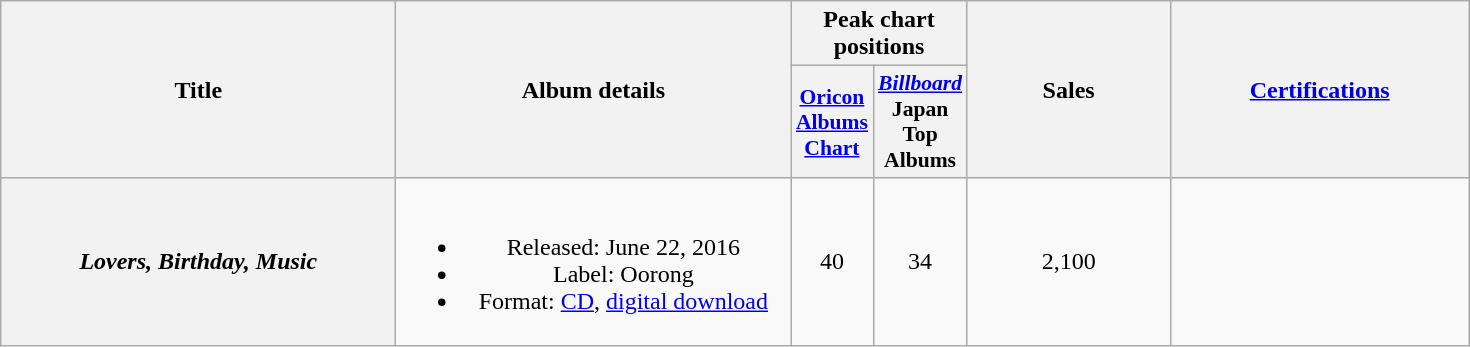<table class="wikitable plainrowheaders" style="text-align:center;" border="1">
<tr>
<th scope="col" rowspan="2" style="width:16em;">Title</th>
<th scope="col" rowspan="2" style="width:16em;">Album details</th>
<th scope="col" colspan="2">Peak chart positions</th>
<th scope="col" rowspan="2" style="width:8em;">Sales</th>
<th scope="col" rowspan="2" style="width:12em;"><a href='#'>Certifications</a></th>
</tr>
<tr>
<th scope="col" style="width:2.2em;font-size:90%;"><a href='#'>Oricon Albums Chart</a><br></th>
<th scope="col" style="width:2.2em;font-size:90%;"><em><a href='#'>Billboard</a></em> Japan Top Albums<br></th>
</tr>
<tr>
<th scope="row"><em>Lovers, Birthday, Music</em></th>
<td><br><ul><li>Released: June 22, 2016</li><li>Label: Oorong</li><li>Format: <a href='#'>CD</a>, <a href='#'>digital download</a></li></ul></td>
<td>40</td>
<td>34</td>
<td>2,100</td>
<td></td>
</tr>
</table>
